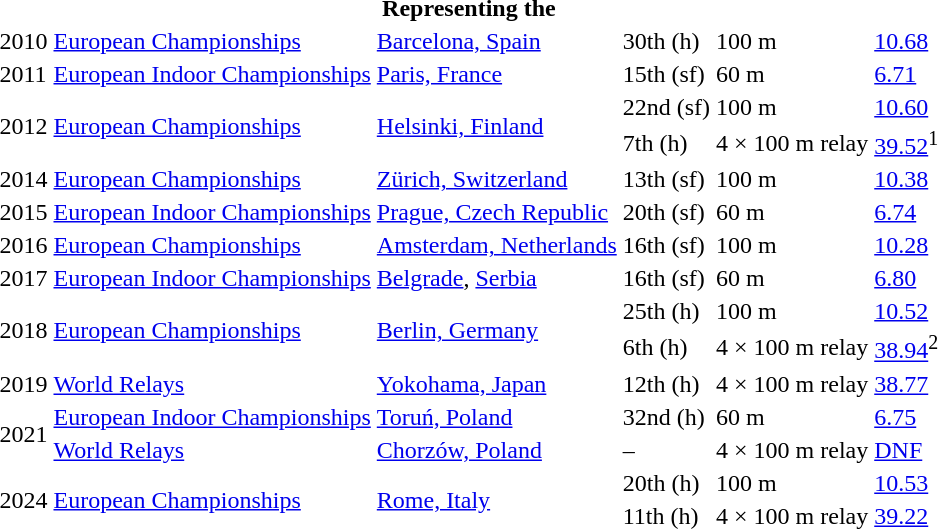<table>
<tr>
<th colspan="6">Representing the </th>
</tr>
<tr>
<td>2010</td>
<td><a href='#'>European Championships</a></td>
<td><a href='#'>Barcelona, Spain</a></td>
<td>30th (h)</td>
<td>100 m</td>
<td><a href='#'>10.68</a></td>
</tr>
<tr>
<td>2011</td>
<td><a href='#'>European Indoor Championships</a></td>
<td><a href='#'>Paris, France</a></td>
<td>15th (sf)</td>
<td>60 m</td>
<td><a href='#'>6.71</a></td>
</tr>
<tr>
<td rowspan=2>2012</td>
<td rowspan=2><a href='#'>European Championships</a></td>
<td rowspan=2><a href='#'>Helsinki, Finland</a></td>
<td>22nd (sf)</td>
<td>100 m</td>
<td><a href='#'>10.60</a></td>
</tr>
<tr>
<td>7th (h)</td>
<td>4 × 100 m relay</td>
<td><a href='#'>39.52</a><sup>1</sup></td>
</tr>
<tr>
<td>2014</td>
<td><a href='#'>European Championships</a></td>
<td><a href='#'>Zürich, Switzerland</a></td>
<td>13th (sf)</td>
<td>100 m</td>
<td><a href='#'>10.38</a></td>
</tr>
<tr>
<td>2015</td>
<td><a href='#'>European Indoor Championships</a></td>
<td><a href='#'>Prague, Czech Republic</a></td>
<td>20th (sf)</td>
<td>60 m</td>
<td><a href='#'>6.74</a></td>
</tr>
<tr>
<td>2016</td>
<td><a href='#'>European Championships</a></td>
<td><a href='#'>Amsterdam, Netherlands</a></td>
<td>16th (sf)</td>
<td>100 m</td>
<td><a href='#'>10.28</a></td>
</tr>
<tr>
<td>2017</td>
<td><a href='#'>European Indoor Championships</a></td>
<td><a href='#'>Belgrade</a>, <a href='#'>Serbia</a></td>
<td>16th (sf)</td>
<td>60 m</td>
<td><a href='#'>6.80</a></td>
</tr>
<tr>
<td rowspan=2>2018</td>
<td rowspan=2><a href='#'>European Championships</a></td>
<td rowspan=2><a href='#'>Berlin, Germany</a></td>
<td>25th (h)</td>
<td>100 m</td>
<td><a href='#'>10.52</a></td>
</tr>
<tr>
<td>6th (h)</td>
<td>4 × 100 m relay</td>
<td><a href='#'>38.94</a><sup>2</sup></td>
</tr>
<tr>
<td>2019</td>
<td><a href='#'>World Relays</a></td>
<td><a href='#'>Yokohama, Japan</a></td>
<td>12th (h)</td>
<td>4 × 100 m relay</td>
<td><a href='#'>38.77</a></td>
</tr>
<tr>
<td rowspan=2>2021</td>
<td><a href='#'>European Indoor Championships</a></td>
<td><a href='#'>Toruń, Poland</a></td>
<td>32nd (h)</td>
<td>60 m</td>
<td><a href='#'>6.75</a></td>
</tr>
<tr>
<td><a href='#'>World Relays</a></td>
<td><a href='#'>Chorzów, Poland</a></td>
<td>–</td>
<td>4 × 100 m relay</td>
<td><a href='#'>DNF</a></td>
</tr>
<tr>
<td rowspan=2>2024</td>
<td rowspan=2><a href='#'>European Championships</a></td>
<td rowspan=2><a href='#'>Rome, Italy</a></td>
<td>20th (h)</td>
<td>100 m</td>
<td><a href='#'>10.53</a></td>
</tr>
<tr>
<td>11th (h)</td>
<td>4 × 100 m relay</td>
<td><a href='#'>39.22</a></td>
</tr>
</table>
